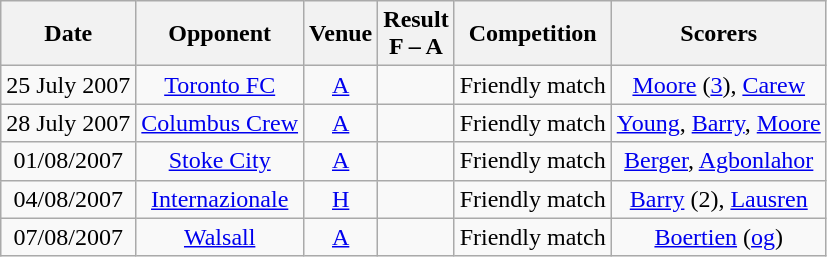<table class="wikitable" style="text-align:center">
<tr>
<th>Date</th>
<th>Opponent</th>
<th>Venue</th>
<th>Result<br>F – A</th>
<th>Competition</th>
<th>Scorers</th>
</tr>
<tr>
<td>25 July 2007</td>
<td><a href='#'>Toronto FC</a> </td>
<td><a href='#'>A</a></td>
<td></td>
<td>Friendly match</td>
<td><a href='#'>Moore</a> (<a href='#'>3</a>), <a href='#'>Carew</a></td>
</tr>
<tr>
<td>28 July 2007</td>
<td><a href='#'>Columbus Crew</a> </td>
<td><a href='#'>A</a></td>
<td></td>
<td>Friendly match</td>
<td><a href='#'>Young</a>, <a href='#'>Barry</a>, <a href='#'>Moore</a></td>
</tr>
<tr>
<td>01/08/2007</td>
<td><a href='#'>Stoke City</a></td>
<td><a href='#'>A</a></td>
<td></td>
<td>Friendly match</td>
<td><a href='#'>Berger</a>, <a href='#'>Agbonlahor</a></td>
</tr>
<tr>
<td>04/08/2007</td>
<td><a href='#'>Internazionale</a> </td>
<td><a href='#'>H</a></td>
<td></td>
<td>Friendly match</td>
<td><a href='#'>Barry</a> (2), <a href='#'>Lausren</a></td>
</tr>
<tr>
<td>07/08/2007</td>
<td><a href='#'>Walsall</a></td>
<td><a href='#'>A</a></td>
<td></td>
<td>Friendly match</td>
<td><a href='#'>Boertien</a> (<a href='#'>og</a>)</td>
</tr>
</table>
